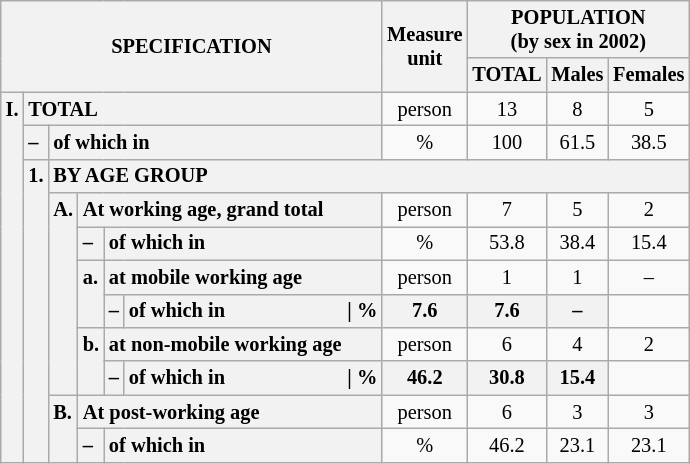<table class="wikitable" style="font-size:85%; text-align:center">
<tr>
<th rowspan="2" colspan="6">SPECIFICATION</th>
<th rowspan="2">Measure<br> unit</th>
<th colspan="3" rowspan="1">POPULATION<br> (by sex in 2002)</th>
</tr>
<tr>
<th>TOTAL</th>
<th>Males</th>
<th>Females</th>
</tr>
<tr>
<th style="text-align:left" valign="top" rowspan="11">I.</th>
<th style="text-align:left" colspan="5">TOTAL</th>
<td>person</td>
<td>13</td>
<td>8</td>
<td>5</td>
</tr>
<tr>
<th style="text-align:left" valign="top">–</th>
<th style="text-align:left" colspan="4">of which in</th>
<td>%</td>
<td>100</td>
<td>61.5</td>
<td>38.5</td>
</tr>
<tr>
<th style="text-align:left" valign="top" rowspan="9">1.</th>
<th style="text-align:left" colspan="19">BY AGE GROUP</th>
</tr>
<tr>
<th style="text-align:left" valign="top" rowspan="6">A.</th>
<th style="text-align:left" colspan="3">At working age, grand total</th>
<td>person</td>
<td>7</td>
<td>5</td>
<td>2</td>
</tr>
<tr>
<th style="text-align:left" valign="top">–</th>
<th style="text-align:left" valign="top" colspan="2">of which in</th>
<td>%</td>
<td>53.8</td>
<td>38.4</td>
<td>15.4</td>
</tr>
<tr>
<th style="text-align:left" valign="top" rowspan="2">a.</th>
<th style="text-align:left" colspan="2">at mobile working age</th>
<td>person</td>
<td>1</td>
<td>1</td>
<td>–</td>
</tr>
<tr>
<th style="text-align:left" valign="top">–</th>
<th style="text-align:left" valign="top" colspan="1">of which in                        | %</th>
<th>7.6</th>
<th>7.6</th>
<th>–</th>
</tr>
<tr>
<th style="text-align:left" valign="top" rowspan="2">b.</th>
<th style="text-align:left" colspan="2">at non-mobile working age</th>
<td>person</td>
<td>6</td>
<td>4</td>
<td>2</td>
</tr>
<tr>
<th style="text-align:left" valign="top">–</th>
<th style="text-align:left" valign="top" colspan="1">of which in                        | %</th>
<th>46.2</th>
<th>30.8</th>
<th>15.4</th>
</tr>
<tr>
<th style="text-align:left" valign="top" rowspan="2">B.</th>
<th style="text-align:left" colspan="3">At post-working age</th>
<td>person</td>
<td>6</td>
<td>3</td>
<td>3</td>
</tr>
<tr>
<th style="text-align:left" valign="top">–</th>
<th style="text-align:left" valign="top" colspan="2">of which in</th>
<td>%</td>
<td>46.2</td>
<td>23.1</td>
<td>23.1</td>
</tr>
</table>
